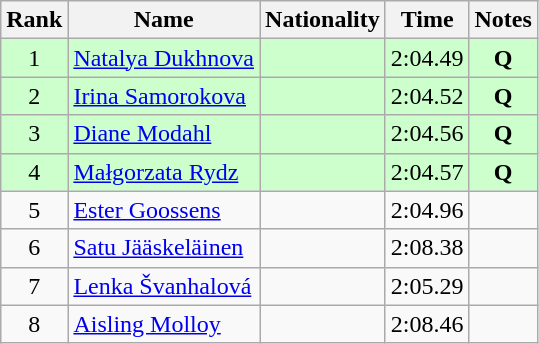<table class="wikitable sortable" style="text-align:center">
<tr>
<th>Rank</th>
<th>Name</th>
<th>Nationality</th>
<th>Time</th>
<th>Notes</th>
</tr>
<tr bgcolor=ccffcc>
<td>1</td>
<td align=left><a href='#'>Natalya Dukhnova</a></td>
<td align=left></td>
<td>2:04.49</td>
<td><strong>Q</strong></td>
</tr>
<tr bgcolor=ccffcc>
<td>2</td>
<td align=left><a href='#'>Irina Samorokova</a></td>
<td align=left></td>
<td>2:04.52</td>
<td><strong>Q</strong></td>
</tr>
<tr bgcolor=ccffcc>
<td>3</td>
<td align=left><a href='#'>Diane Modahl</a></td>
<td align=left></td>
<td>2:04.56</td>
<td><strong>Q</strong></td>
</tr>
<tr bgcolor=ccffcc>
<td>4</td>
<td align=left><a href='#'>Małgorzata Rydz</a></td>
<td align=left></td>
<td>2:04.57</td>
<td><strong>Q</strong></td>
</tr>
<tr>
<td>5</td>
<td align=left><a href='#'>Ester Goossens</a></td>
<td align=left></td>
<td>2:04.96</td>
<td></td>
</tr>
<tr>
<td>6</td>
<td align=left><a href='#'>Satu Jääskeläinen</a></td>
<td align=left></td>
<td>2:08.38</td>
<td></td>
</tr>
<tr>
<td>7</td>
<td align=left><a href='#'>Lenka Švanhalová</a></td>
<td align=left></td>
<td>2:05.29</td>
<td></td>
</tr>
<tr>
<td>8</td>
<td align=left><a href='#'>Aisling Molloy</a></td>
<td align=left></td>
<td>2:08.46</td>
<td></td>
</tr>
</table>
